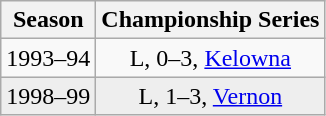<table class="wikitable" style="text-align:center">
<tr>
<th>Season</th>
<th>Championship Series</th>
</tr>
<tr>
<td>1993–94</td>
<td>L, 0–3, <a href='#'>Kelowna</a></td>
</tr>
<tr style="background:#eee;">
<td>1998–99</td>
<td>L, 1–3, <a href='#'>Vernon</a></td>
</tr>
</table>
